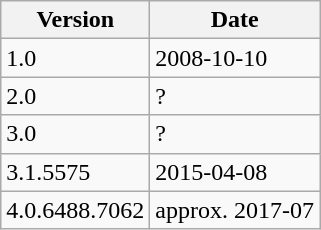<table class="wikitable sortable"  style="margin:auto; margin:0 0 0 2em;">
<tr>
<th>Version</th>
<th>Date</th>
</tr>
<tr>
<td>1.0</td>
<td>2008-10-10</td>
</tr>
<tr>
<td>2.0</td>
<td>?</td>
</tr>
<tr>
<td>3.0</td>
<td>?</td>
</tr>
<tr>
<td>3.1.5575</td>
<td>2015-04-08</td>
</tr>
<tr>
<td>4.0.6488.7062</td>
<td>approx. 2017-07</td>
</tr>
</table>
